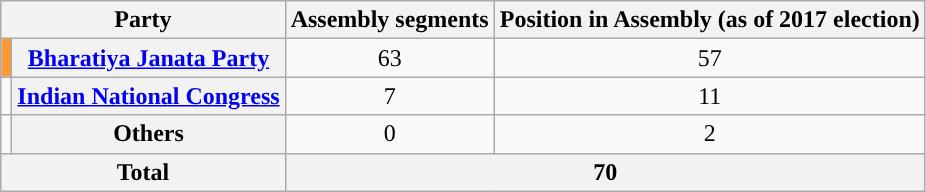<table class="wikitable" style="text-align:center">
<tr>
<th colspan=2>Party</th>
<th>Assembly segments</th>
<th>Position in Assembly (as of 2017 election)</th>
</tr>
<tr>
<td bgcolor=#FF9933></td>
<th><a href='#'>Bharatiya Janata Party</a></th>
<td>63</td>
<td>57</td>
</tr>
<tr>
<td></td>
<th><a href='#'>Indian National Congress</a></th>
<td>7</td>
<td>11</td>
</tr>
<tr>
<td bgcolor=#FAF8FA></td>
<th>Others</th>
<td>0</td>
<td>2</td>
</tr>
<tr>
<th colspan=2>Total</th>
<th colspan=2>70</th>
</tr>
</table>
